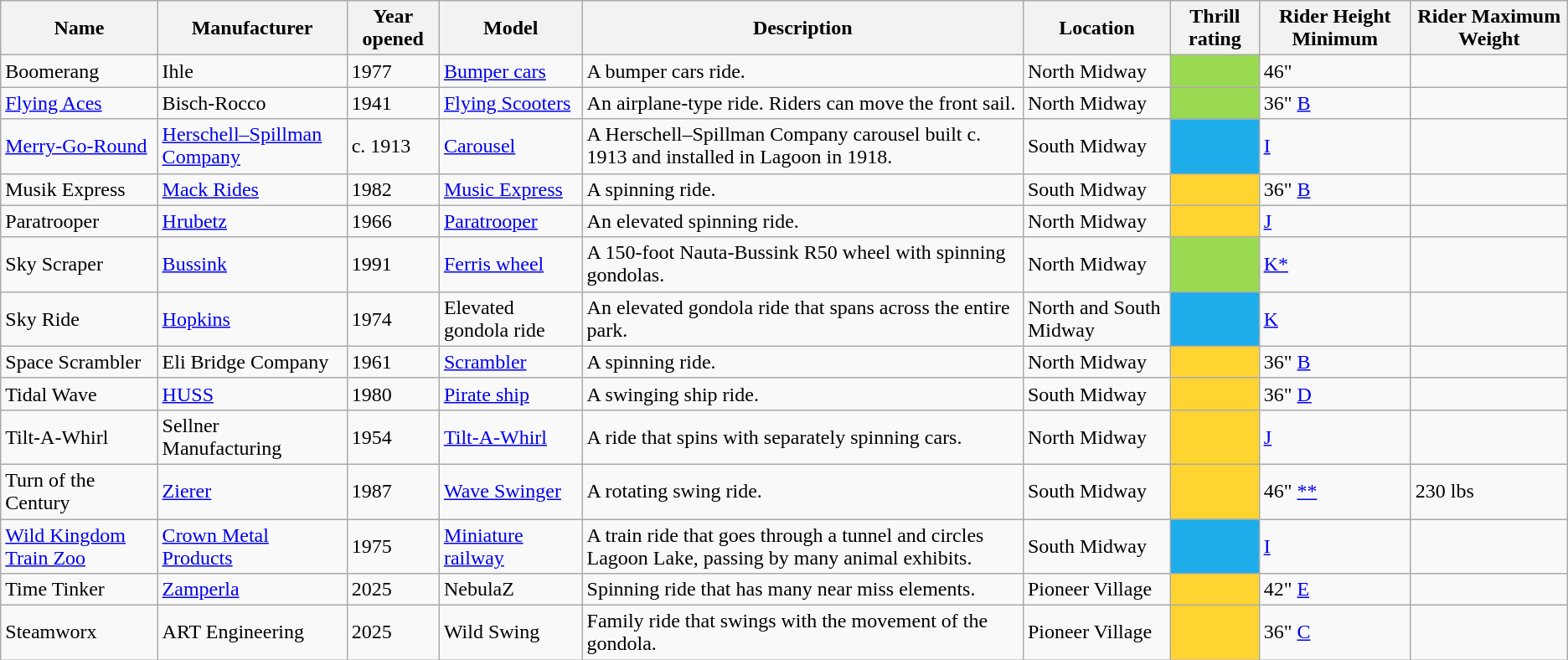<table class="wikitable">
<tr>
<th>Name</th>
<th>Manufacturer</th>
<th>Year opened</th>
<th>Model</th>
<th>Description</th>
<th>Location</th>
<th>Thrill rating</th>
<th>Rider Height Minimum</th>
<th>Rider Maximum Weight</th>
</tr>
<tr>
<td>Boomerang</td>
<td>Ihle</td>
<td>1977</td>
<td><a href='#'>Bumper cars</a></td>
<td>A bumper cars ride.</td>
<td>North Midway</td>
<td align="center" bgcolor="#99DA50"><strong></strong></td>
<td>46"</td>
<td></td>
</tr>
<tr>
<td><a href='#'>Flying Aces</a></td>
<td>Bisch-Rocco</td>
<td>1941</td>
<td><a href='#'>Flying Scooters</a></td>
<td>An airplane-type ride. Riders can move the front sail.</td>
<td>North Midway</td>
<td align="center" bgcolor="#99DA50"><strong></strong></td>
<td>36" <a href='#'>B</a></td>
<td></td>
</tr>
<tr>
<td><a href='#'>Merry-Go-Round</a></td>
<td><a href='#'>Herschell–Spillman Company</a></td>
<td>c. 1913</td>
<td><a href='#'>Carousel</a></td>
<td>A Herschell–Spillman Company carousel built c. 1913 and installed in Lagoon in 1918.</td>
<td>South Midway</td>
<td align="center" bgcolor="#1CADEA"><strong></strong></td>
<td><a href='#'>I</a></td>
<td></td>
</tr>
<tr>
<td>Musik Express</td>
<td><a href='#'>Mack Rides</a></td>
<td>1982</td>
<td><a href='#'>Music Express</a></td>
<td>A spinning ride.</td>
<td>South Midway</td>
<td align="center" bgcolor="#FED530"><strong></strong></td>
<td>36" <a href='#'>B</a></td>
<td></td>
</tr>
<tr>
<td>Paratrooper</td>
<td><a href='#'>Hrubetz</a></td>
<td>1966</td>
<td><a href='#'>Paratrooper</a></td>
<td>An elevated spinning ride.</td>
<td>North Midway</td>
<td align="center" bgcolor="#FED530"><strong></strong></td>
<td><a href='#'>J</a></td>
<td></td>
</tr>
<tr>
<td>Sky Scraper</td>
<td><a href='#'>Bussink</a></td>
<td>1991</td>
<td><a href='#'>Ferris wheel</a></td>
<td>A 150-foot Nauta-Bussink R50 wheel with spinning gondolas.</td>
<td>North Midway</td>
<td align="center" bgcolor="#99DA50"><strong></strong></td>
<td><a href='#'>K*</a></td>
<td></td>
</tr>
<tr>
<td>Sky Ride</td>
<td><a href='#'>Hopkins</a></td>
<td>1974</td>
<td>Elevated gondola ride</td>
<td>An elevated gondola ride that spans across the entire park.</td>
<td>North and South Midway</td>
<td align="center" bgcolor="#1CADEA"><strong></strong></td>
<td><a href='#'>K</a></td>
<td></td>
</tr>
<tr>
<td>Space Scrambler</td>
<td>Eli Bridge Company</td>
<td>1961</td>
<td><a href='#'>Scrambler</a></td>
<td>A spinning ride.</td>
<td>North Midway</td>
<td align="center" bgcolor="#FED530"><strong></strong></td>
<td>36" <a href='#'>B</a></td>
<td></td>
</tr>
<tr>
<td>Tidal Wave</td>
<td><a href='#'>HUSS</a></td>
<td>1980</td>
<td><a href='#'>Pirate ship</a></td>
<td>A swinging ship ride.</td>
<td>South Midway</td>
<td align="center" bgcolor="#FED530"><strong></strong></td>
<td>36" <a href='#'>D</a></td>
<td></td>
</tr>
<tr>
<td>Tilt-A-Whirl</td>
<td>Sellner Manufacturing</td>
<td>1954</td>
<td><a href='#'>Tilt-A-Whirl</a></td>
<td>A ride that spins with separately spinning cars.</td>
<td>North Midway</td>
<td align="center" bgcolor="#FED530"><strong></strong></td>
<td><a href='#'>J</a></td>
<td></td>
</tr>
<tr>
<td>Turn of the Century</td>
<td><a href='#'>Zierer</a></td>
<td>1987</td>
<td><a href='#'>Wave Swinger</a></td>
<td>A rotating swing ride.</td>
<td>South Midway</td>
<td align="center" bgcolor="#FED530"><strong></strong></td>
<td>46" <a href='#'>**</a></td>
<td>230 lbs</td>
</tr>
<tr>
<td><a href='#'>Wild Kingdom Train Zoo</a></td>
<td><a href='#'>Crown Metal Products</a></td>
<td>1975</td>
<td><a href='#'>Miniature railway</a></td>
<td>A train ride that goes through a tunnel and circles Lagoon Lake, passing by many animal exhibits.</td>
<td>South Midway</td>
<td align="center" bgcolor="#1CADEA"><strong></strong></td>
<td><a href='#'>I</a></td>
<td></td>
</tr>
<tr>
<td>Time Tinker</td>
<td><a href='#'>Zamperla</a></td>
<td>2025</td>
<td>NebulaZ</td>
<td>Spinning ride that has many near miss elements.</td>
<td>Pioneer Village</td>
<td align="center" bgcolor="#FED530"><strong></strong></td>
<td>42" <a href='#'>E</a></td>
<td></td>
</tr>
<tr>
<td>Steamworx</td>
<td>ART Engineering</td>
<td>2025</td>
<td>Wild Swing</td>
<td>Family ride that swings with the movement of the gondola.</td>
<td>Pioneer Village</td>
<td align="center" bgcolor="#FED530"><strong></strong></td>
<td>36" <a href='#'>C</a></td>
<td></td>
</tr>
</table>
